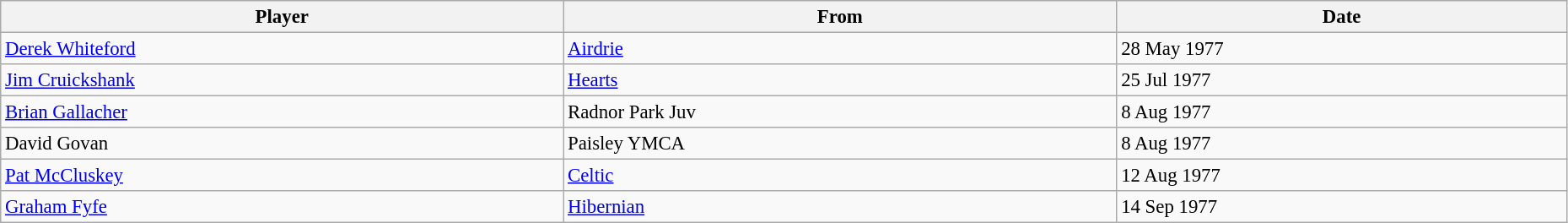<table class="wikitable" style="text-align:center; font-size:95%;width:98%; text-align:left">
<tr>
<th>Player</th>
<th>From</th>
<th>Date</th>
</tr>
<tr>
<td> <a href='#'>Derek Whiteford</a></td>
<td> <a href='#'>Airdrie</a></td>
<td>28 May 1977</td>
</tr>
<tr>
<td> <a href='#'>Jim Cruickshank</a></td>
<td> <a href='#'>Hearts</a></td>
<td>25 Jul 1977</td>
</tr>
<tr>
<td> <a href='#'>Brian Gallacher</a></td>
<td> Radnor Park Juv</td>
<td>8 Aug 1977</td>
</tr>
<tr>
<td> David Govan</td>
<td> Paisley YMCA</td>
<td>8 Aug 1977</td>
</tr>
<tr>
<td> <a href='#'>Pat McCluskey</a></td>
<td> <a href='#'>Celtic</a></td>
<td>12 Aug 1977</td>
</tr>
<tr>
<td> <a href='#'>Graham Fyfe</a></td>
<td> <a href='#'>Hibernian</a></td>
<td>14 Sep 1977</td>
</tr>
</table>
